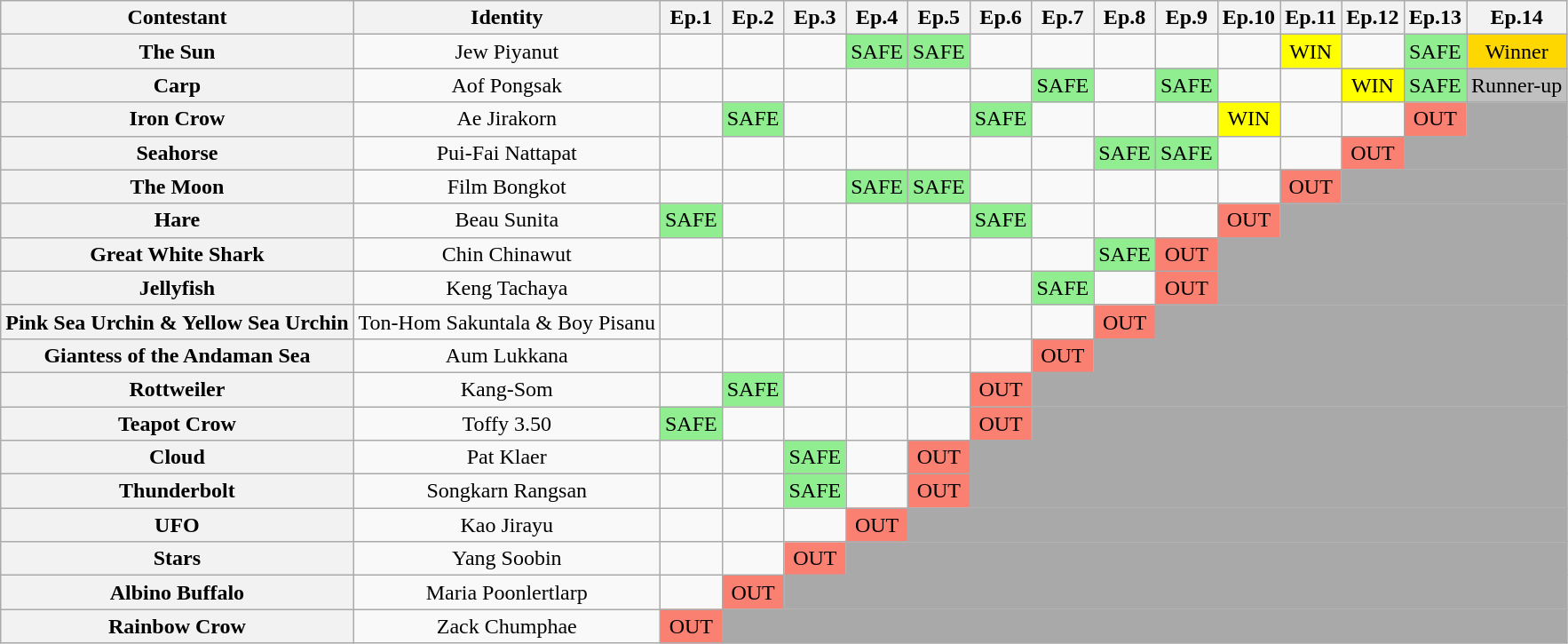<table class=wikitable style="text-align:center">
<tr>
<th>Contestant</th>
<th>Identity</th>
<th>Ep.1</th>
<th>Ep.2</th>
<th>Ep.3</th>
<th>Ep.4</th>
<th>Ep.5</th>
<th>Ep.6</th>
<th>Ep.7</th>
<th>Ep.8</th>
<th>Ep.9</th>
<th>Ep.10</th>
<th>Ep.11</th>
<th>Ep.12</th>
<th>Ep.13</th>
<th>Ep.14</th>
</tr>
<tr>
<th>The Sun</th>
<td>Jew Piyanut</td>
<td></td>
<td></td>
<td></td>
<td bgcolor="lightgreen">SAFE</td>
<td bgcolor="lightgreen">SAFE</td>
<td></td>
<td></td>
<td></td>
<td></td>
<td></td>
<td bgcolor="yellow">WIN</td>
<td></td>
<td bgcolor="lightgreen">SAFE</td>
<td bgcolor="gold">Winner</td>
</tr>
<tr>
<th>Carp</th>
<td>Aof Pongsak</td>
<td></td>
<td></td>
<td></td>
<td></td>
<td></td>
<td></td>
<td bgcolor=lightgreen>SAFE</td>
<td></td>
<td bgcolor=lightgreen>SAFE</td>
<td></td>
<td></td>
<td bgcolor=yellow>WIN</td>
<td bgcolor=lightgreen>SAFE</td>
<td bgcolor=silver>Runner-up</td>
</tr>
<tr>
<th>Iron Crow</th>
<td>Ae Jirakorn</td>
<td></td>
<td bgcolor="lightgreen">SAFE</td>
<td></td>
<td></td>
<td></td>
<td bgcolor="lightgreen">SAFE</td>
<td></td>
<td></td>
<td></td>
<td bgcolor=yellow>WIN</td>
<td></td>
<td></td>
<td bgcolor=salmon>OUT</td>
<td bgcolor=darkgrey colspan=1></td>
</tr>
<tr>
<th>Seahorse</th>
<td>Pui-Fai Nattapat</td>
<td></td>
<td></td>
<td></td>
<td></td>
<td></td>
<td></td>
<td></td>
<td bgcolor="lightgreen">SAFE</td>
<td bgcolor="lightgreen">SAFE</td>
<td></td>
<td></td>
<td bgcolor=salmon>OUT</td>
<td bgcolor=darkgrey colspan=2></td>
</tr>
<tr>
<th>The Moon</th>
<td>Film Bongkot</td>
<td></td>
<td></td>
<td></td>
<td bgcolor="lightgreen">SAFE</td>
<td bgcolor="lightgreen">SAFE</td>
<td></td>
<td></td>
<td></td>
<td></td>
<td></td>
<td bgcolor=salmon>OUT</td>
<td bgcolor=darkgrey colspan=3></td>
</tr>
<tr>
<th>Hare</th>
<td>Beau Sunita</td>
<td bgcolor="lightgreen">SAFE</td>
<td></td>
<td></td>
<td></td>
<td></td>
<td bgcolor="lightgreen">SAFE</td>
<td></td>
<td></td>
<td></td>
<td bgcolor=salmon>OUT</td>
<td bgcolor=darkgrey colspan=4></td>
</tr>
<tr>
<th>Great White Shark</th>
<td>Chin Chinawut</td>
<td></td>
<td></td>
<td></td>
<td></td>
<td></td>
<td></td>
<td></td>
<td bgcolor=lightgreen>SAFE</td>
<td bgcolor=salmon>OUT</td>
<td bgcolor=darkgrey colspan=5></td>
</tr>
<tr>
<th>Jellyfish</th>
<td>Keng Tachaya</td>
<td></td>
<td></td>
<td></td>
<td></td>
<td></td>
<td></td>
<td bgcolor=lightgreen>SAFE</td>
<td></td>
<td bgcolor=salmon>OUT</td>
<td bgcolor=darkgrey colspan=5></td>
</tr>
<tr>
<th>Pink Sea Urchin & Yellow Sea Urchin</th>
<td>Ton-Hom Sakuntala & Boy Pisanu</td>
<td></td>
<td></td>
<td></td>
<td></td>
<td></td>
<td></td>
<td></td>
<td bgcolor=salmon>OUT</td>
<td bgcolor=darkgrey colspan=6></td>
</tr>
<tr>
<th>Giantess of the Andaman Sea</th>
<td>Aum Lukkana</td>
<td></td>
<td></td>
<td></td>
<td></td>
<td></td>
<td></td>
<td bgcolor=salmon>OUT</td>
<td bgcolor=darkgrey colspan=7></td>
</tr>
<tr>
<th>Rottweiler</th>
<td>Kang-Som</td>
<td></td>
<td bgcolor="lightgreen">SAFE</td>
<td></td>
<td></td>
<td></td>
<td bgcolor=salmon>OUT</td>
<td bgcolor=darkgrey colspan=8></td>
</tr>
<tr>
<th>Teapot Crow</th>
<td>Toffy 3.50</td>
<td bgcolor="lightgreen">SAFE</td>
<td></td>
<td></td>
<td></td>
<td></td>
<td bgcolor=salmon>OUT</td>
<td bgcolor=darkgrey colspan=8></td>
</tr>
<tr>
<th>Cloud</th>
<td>Pat Klaer</td>
<td></td>
<td></td>
<td bgcolor=lightgreen>SAFE</td>
<td></td>
<td bgcolor=salmon>OUT</td>
<td bgcolor=darkgrey colspan=9></td>
</tr>
<tr>
<th>Thunderbolt</th>
<td>Songkarn Rangsan</td>
<td></td>
<td></td>
<td bgcolor=lightgreen>SAFE</td>
<td></td>
<td bgcolor=salmon>OUT</td>
<td bgcolor=darkgrey colspan=9></td>
</tr>
<tr>
<th>UFO</th>
<td>Kao Jirayu</td>
<td></td>
<td></td>
<td></td>
<td bgcolor=salmon>OUT</td>
<td bgcolor=darkgrey colspan=10></td>
</tr>
<tr>
<th>Stars</th>
<td>Yang Soobin</td>
<td></td>
<td></td>
<td bgcolor=salmon>OUT</td>
<td bgcolor=darkgrey colspan=11></td>
</tr>
<tr>
<th>Albino Buffalo</th>
<td>Maria Poonlertlarp</td>
<td></td>
<td bgcolor=salmon>OUT</td>
<td bgcolor=darkgrey colspan=12></td>
</tr>
<tr>
<th>Rainbow Crow</th>
<td>Zack Chumphae</td>
<td bgcolor=salmon>OUT</td>
<td bgcolor=darkgrey colspan=13></td>
</tr>
</table>
